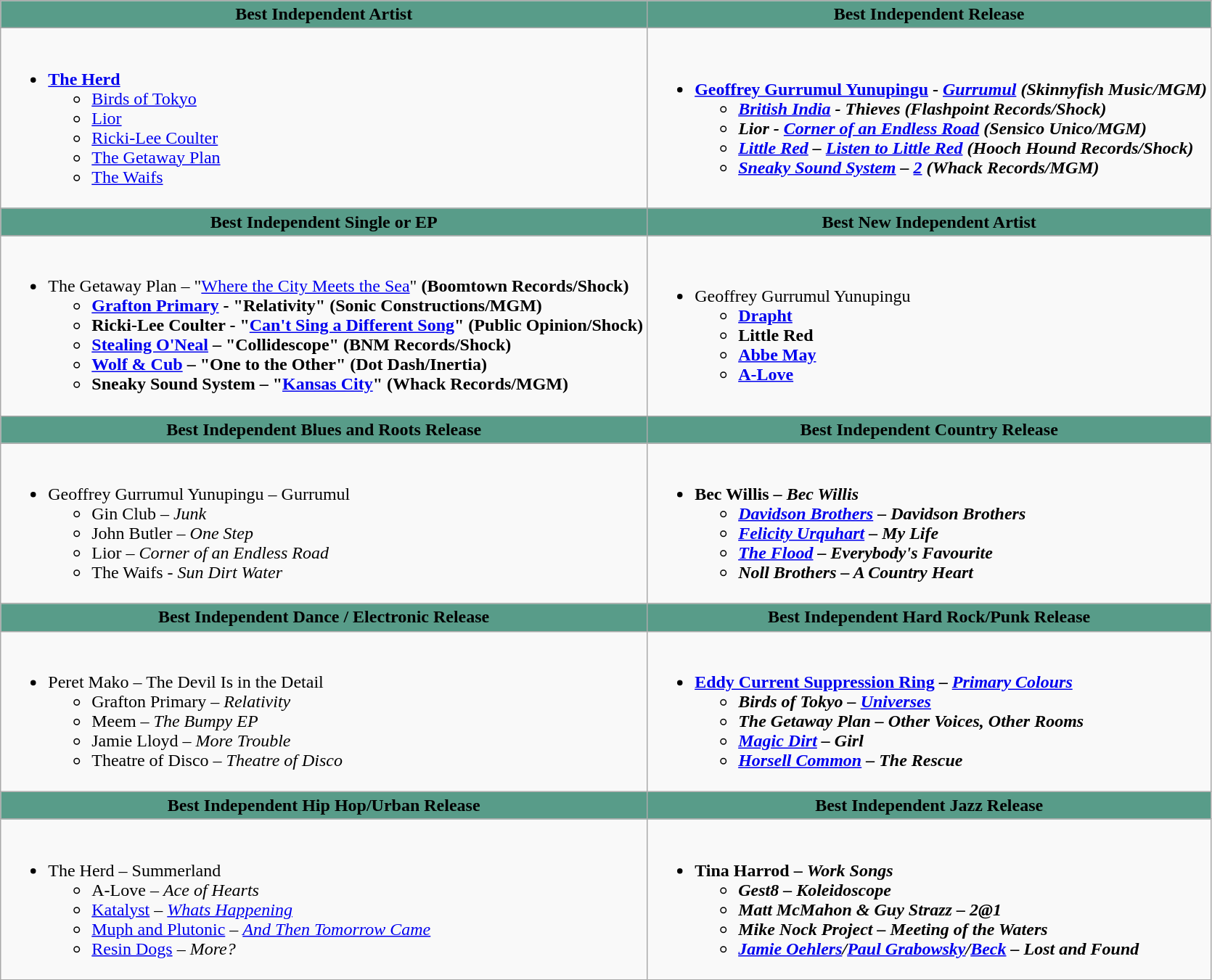<table class=wikitable style="width="150%">
<tr>
<th ! style="background:#589C89; width=;"50%">Best Independent Artist</th>
<th ! style="background:#589C89; width=;"50%">Best Independent Release</th>
</tr>
<tr>
<td><br><ul><li><strong><a href='#'>The Herd</a></strong><ul><li><a href='#'>Birds of Tokyo</a></li><li><a href='#'>Lior</a></li><li><a href='#'>Ricki-Lee Coulter</a></li><li><a href='#'>The Getaway Plan</a></li><li><a href='#'>The Waifs</a></li></ul></li></ul></td>
<td><br><ul><li><strong><a href='#'>Geoffrey Gurrumul Yunupingu</a> - <em><a href='#'>Gurrumul</a><strong><em> (Skinnyfish Music/MGM)<ul><li><a href='#'>British India</a> - </em>Thieves<em> (Flashpoint Records/Shock)</li><li>Lior - </em><a href='#'>Corner of an Endless Road</a><em> (Sensico Unico/MGM)</li><li><a href='#'>Little Red</a> – </em><a href='#'>Listen to Little Red</a><em> (Hooch Hound Records/Shock)</li><li><a href='#'>Sneaky Sound System</a> – </em><a href='#'>2</a><em> (Whack Records/MGM)</li></ul></li></ul></td>
</tr>
<tr>
<th ! style="background:#589C89; width=;"50%">Best Independent Single or EP</th>
<th ! style="background:#589C89; width=;"50%">Best New Independent Artist</th>
</tr>
<tr>
<td><br><ul><li></strong>The Getaway Plan – "<a href='#'>Where the City Meets the Sea</a>"<strong> (Boomtown Records/Shock)<ul><li><a href='#'>Grafton Primary</a> - "Relativity" (Sonic Constructions/MGM)</li><li>Ricki-Lee Coulter - "<a href='#'>Can't Sing a Different Song</a>" (Public Opinion/Shock)</li><li><a href='#'>Stealing O'Neal</a> – "Collidescope" (BNM Records/Shock)</li><li><a href='#'>Wolf & Cub</a> – "One to the Other" (Dot Dash/Inertia)</li><li>Sneaky Sound System – "<a href='#'>Kansas City</a>" (Whack Records/MGM)</li></ul></li></ul></td>
<td><br><ul><li></strong>Geoffrey Gurrumul Yunupingu<strong><ul><li><a href='#'>Drapht</a></li><li>Little Red</li><li><a href='#'>Abbe May</a></li><li><a href='#'>A-Love</a></li></ul></li></ul></td>
</tr>
<tr>
<th ! style="background:#589C89; width=;"50%">Best Independent Blues and Roots Release</th>
<th ! style="background:#589C89; width=;"50%">Best Independent Country Release</th>
</tr>
<tr>
<td><br><ul><li></strong>Geoffrey Gurrumul Yunupingu – </em>Gurrumul</em></strong><ul><li>Gin Club – <em>Junk</em></li><li>John Butler – <em>One Step</em></li><li>Lior – <em>Corner of an Endless Road</em></li><li>The Waifs - <em>Sun Dirt Water</em></li></ul></li></ul></td>
<td><br><ul><li><strong>Bec Willis – <em>Bec Willis<strong><em><ul><li><a href='#'>Davidson Brothers</a> – </em>Davidson Brothers<em></li><li><a href='#'>Felicity Urquhart</a> – </em>My Life<em></li><li><a href='#'>The Flood</a> – </em>Everybody's Favourite<em></li><li>Noll Brothers – </em>A Country Heart<em></li></ul></li></ul></td>
</tr>
<tr>
<th ! style="background:#589C89; width=;"50%">Best Independent Dance / Electronic Release</th>
<th ! style="background:#589C89; width=;"50%">Best Independent Hard Rock/Punk Release</th>
</tr>
<tr>
<td><br><ul><li></strong>Peret Mako – </em>The Devil Is in the Detail</em></strong><ul><li>Grafton Primary – <em>Relativity</em></li><li>Meem – <em>The Bumpy EP</em></li><li>Jamie Lloyd – <em>More Trouble</em></li><li>Theatre of Disco – <em>Theatre of Disco</em></li></ul></li></ul></td>
<td><br><ul><li><strong><a href='#'>Eddy Current Suppression Ring</a> – <em><a href='#'>Primary Colours</a><strong><em><ul><li>Birds of Tokyo – </em><a href='#'>Universes</a><em></li><li>The Getaway Plan – </em>Other Voices, Other Rooms<em></li><li><a href='#'>Magic Dirt</a> – </em>Girl<em></li><li><a href='#'>Horsell Common</a> – </em>The Rescue<em></li></ul></li></ul></td>
</tr>
<tr>
<th ! style="background:#589C89; width=;"50%">Best Independent Hip Hop/Urban Release</th>
<th ! style="background:#589C89; width=;"50%">Best Independent Jazz Release</th>
</tr>
<tr>
<td><br><ul><li></strong>The Herd – </em>Summerland</em></strong><ul><li>A-Love – <em>Ace of Hearts</em></li><li><a href='#'>Katalyst</a> – <em><a href='#'>Whats Happening</a></em></li><li><a href='#'>Muph and Plutonic</a> – <em><a href='#'>And Then Tomorrow Came</a></em></li><li><a href='#'>Resin Dogs</a> – <em>More?</em></li></ul></li></ul></td>
<td><br><ul><li><strong>Tina Harrod – <em>Work Songs<strong><em><ul><li>Gest8 – </em>Koleidoscope<em></li><li>Matt McMahon & Guy Strazz – </em>2@1<em></li><li>Mike Nock Project – </em>Meeting of the Waters<em></li><li><a href='#'>Jamie Oehlers</a>/<a href='#'>Paul Grabowsky</a>/<a href='#'>Beck</a> – </em>Lost and Found<em></li></ul></li></ul></td>
</tr>
</table>
